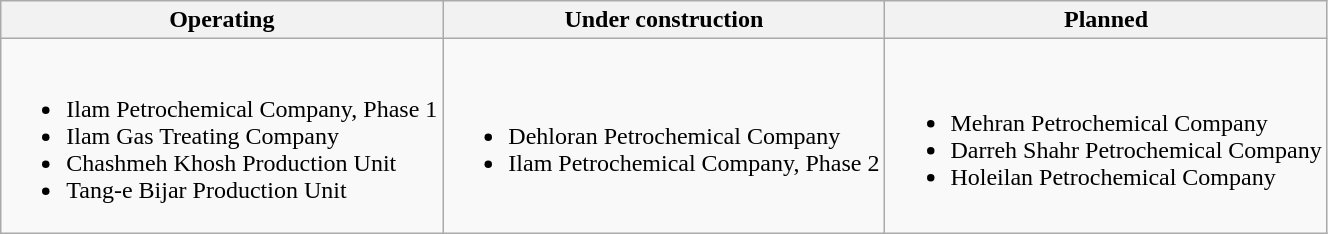<table class="wikitable">
<tr>
<th>Operating</th>
<th>Under construction</th>
<th>Planned</th>
</tr>
<tr>
<td><br><ul><li>Ilam Petrochemical Company, Phase 1</li><li>Ilam Gas Treating Company</li><li>Chashmeh Khosh Production Unit</li><li>Tang-e Bijar Production Unit</li></ul></td>
<td><br><ul><li>Dehloran Petrochemical Company</li><li>Ilam Petrochemical Company, Phase 2</li></ul></td>
<td><br><ul><li>Mehran Petrochemical Company</li><li>Darreh Shahr Petrochemical Company</li><li>Holeilan Petrochemical Company</li></ul></td>
</tr>
</table>
